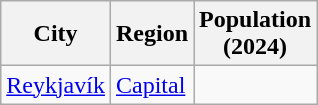<table class="wikitable sortable sticky-header col3right">
<tr>
<th>City</th>
<th>Region</th>
<th>Population<br>(2024)</th>
</tr>
<tr>
<td><a href='#'>Reykjavík</a></td>
<td><a href='#'>Capital</a></td>
<td></td>
</tr>
</table>
